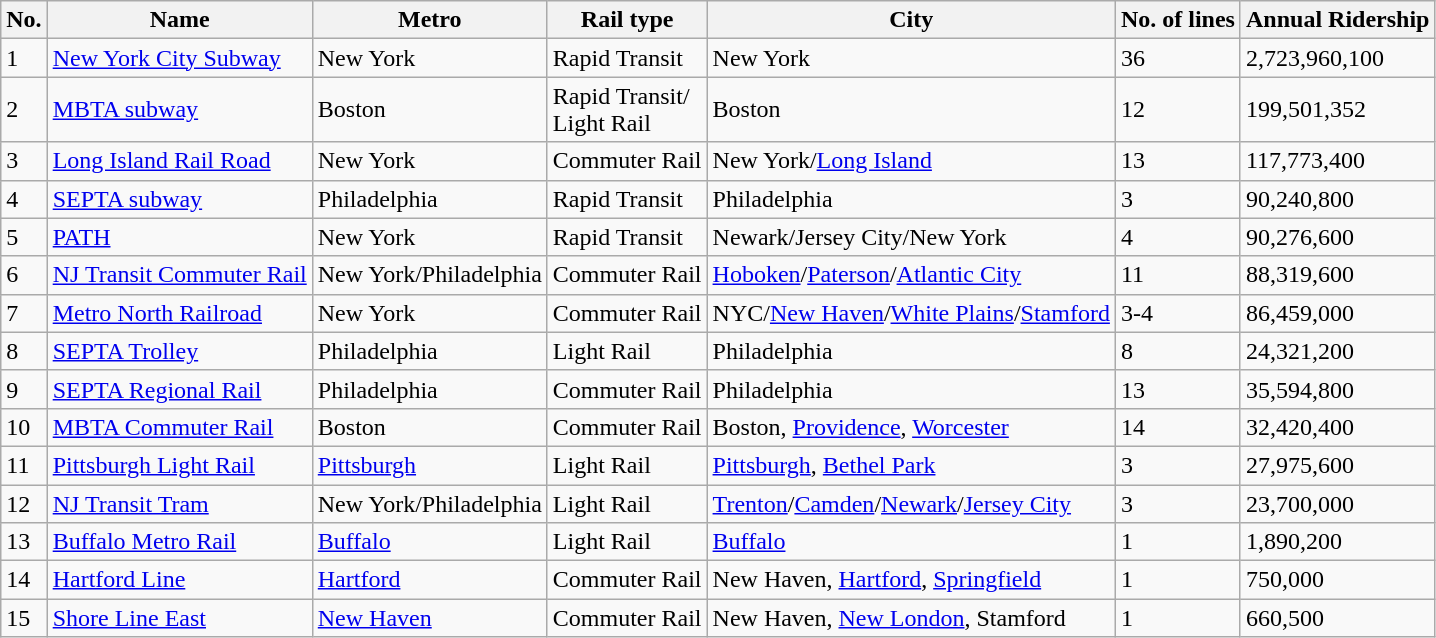<table class="wikitable sortable">
<tr>
<th>No.</th>
<th>Name</th>
<th>Metro</th>
<th>Rail type</th>
<th>City</th>
<th>No. of lines</th>
<th>Annual Ridership<br></th>
</tr>
<tr>
<td>1</td>
<td><a href='#'>New York City Subway</a></td>
<td>New York</td>
<td>Rapid Transit</td>
<td>New York</td>
<td>36</td>
<td>2,723,960,100</td>
</tr>
<tr>
<td>2</td>
<td><a href='#'>MBTA subway</a></td>
<td>Boston</td>
<td>Rapid Transit/<br>Light Rail</td>
<td>Boston</td>
<td>12</td>
<td>199,501,352</td>
</tr>
<tr>
<td>3</td>
<td><a href='#'>Long Island Rail Road</a></td>
<td>New York</td>
<td>Commuter Rail</td>
<td>New York/<a href='#'>Long Island</a></td>
<td>13</td>
<td>117,773,400</td>
</tr>
<tr>
<td>4</td>
<td><a href='#'>SEPTA subway</a></td>
<td>Philadelphia</td>
<td>Rapid Transit</td>
<td>Philadelphia</td>
<td>3</td>
<td>90,240,800</td>
</tr>
<tr>
<td>5</td>
<td><a href='#'>PATH</a></td>
<td>New York</td>
<td>Rapid Transit</td>
<td>Newark/Jersey City/New York</td>
<td>4</td>
<td>90,276,600</td>
</tr>
<tr>
<td>6</td>
<td><a href='#'>NJ Transit Commuter Rail</a></td>
<td>New York/Philadelphia</td>
<td>Commuter Rail</td>
<td><a href='#'>Hoboken</a>/<a href='#'>Paterson</a>/<a href='#'>Atlantic City</a></td>
<td>11</td>
<td>88,319,600</td>
</tr>
<tr>
<td>7</td>
<td><a href='#'>Metro North Railroad</a></td>
<td>New York</td>
<td>Commuter Rail</td>
<td>NYC/<a href='#'>New Haven</a>/<a href='#'>White Plains</a>/<a href='#'>Stamford</a></td>
<td>3-4</td>
<td>86,459,000</td>
</tr>
<tr>
<td>8</td>
<td><a href='#'>SEPTA Trolley</a></td>
<td>Philadelphia</td>
<td>Light Rail</td>
<td>Philadelphia</td>
<td>8</td>
<td>24,321,200</td>
</tr>
<tr>
<td>9</td>
<td><a href='#'>SEPTA Regional Rail</a></td>
<td>Philadelphia</td>
<td>Commuter Rail</td>
<td>Philadelphia</td>
<td>13</td>
<td>35,594,800</td>
</tr>
<tr>
<td>10</td>
<td><a href='#'>MBTA Commuter Rail</a></td>
<td>Boston</td>
<td>Commuter Rail</td>
<td>Boston, <a href='#'>Providence</a>, <a href='#'>Worcester</a></td>
<td>14</td>
<td>32,420,400</td>
</tr>
<tr>
<td>11</td>
<td><a href='#'>Pittsburgh Light Rail</a></td>
<td><a href='#'>Pittsburgh</a></td>
<td>Light Rail</td>
<td><a href='#'>Pittsburgh</a>, <a href='#'>Bethel Park</a></td>
<td>3</td>
<td>27,975,600</td>
</tr>
<tr>
<td>12</td>
<td><a href='#'>NJ Transit Tram</a></td>
<td>New York/Philadelphia</td>
<td>Light Rail</td>
<td><a href='#'>Trenton</a>/<a href='#'>Camden</a>/<a href='#'>Newark</a>/<a href='#'>Jersey City</a></td>
<td>3</td>
<td>23,700,000</td>
</tr>
<tr>
<td>13</td>
<td><a href='#'>Buffalo Metro Rail</a></td>
<td><a href='#'>Buffalo</a></td>
<td>Light Rail</td>
<td><a href='#'>Buffalo</a></td>
<td>1</td>
<td>1,890,200</td>
</tr>
<tr>
<td>14</td>
<td><a href='#'>Hartford Line</a></td>
<td><a href='#'>Hartford</a></td>
<td>Commuter Rail</td>
<td>New Haven, <a href='#'>Hartford</a>, <a href='#'>Springfield</a></td>
<td>1</td>
<td>750,000</td>
</tr>
<tr>
<td>15</td>
<td><a href='#'>Shore Line East</a></td>
<td><a href='#'>New Haven</a></td>
<td>Commuter Rail</td>
<td>New Haven, <a href='#'>New London</a>, Stamford</td>
<td>1</td>
<td>660,500</td>
</tr>
</table>
